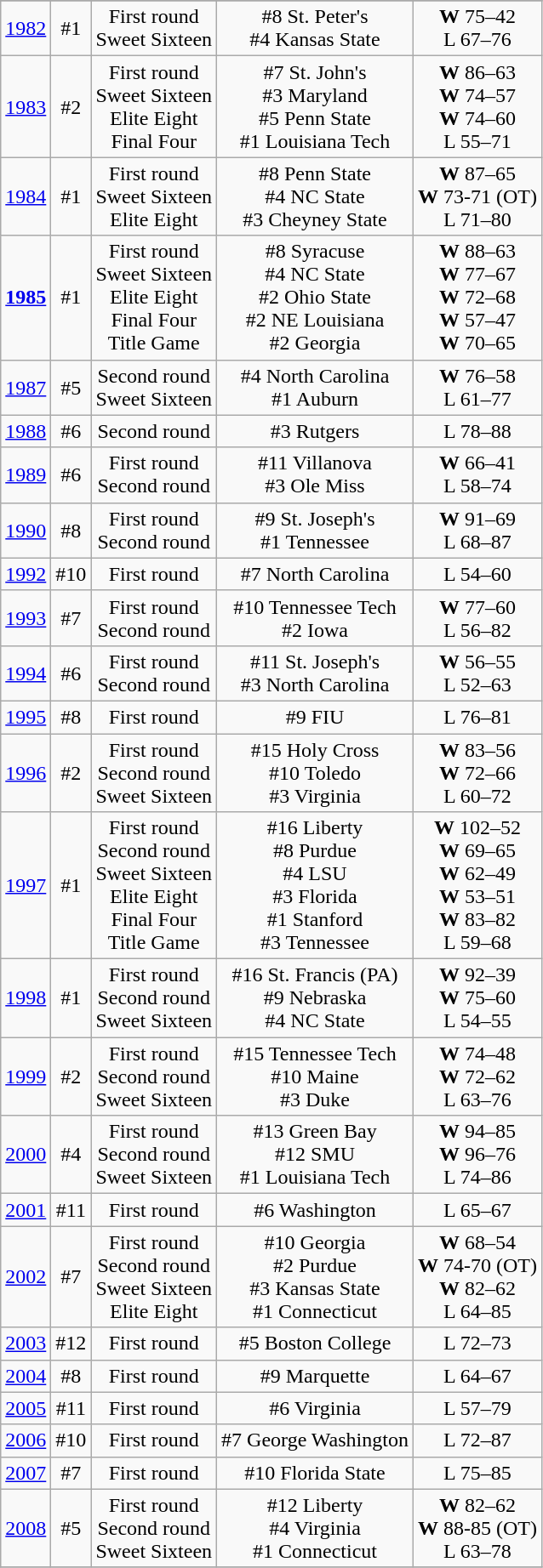<table class="wikitable" style="text-align:center">
<tr>
</tr>
<tr>
<td rowspan=1><a href='#'>1982</a></td>
<td>#1</td>
<td>First round<br>Sweet Sixteen</td>
<td>#8 St. Peter's<br>#4 Kansas State</td>
<td><strong>W</strong> 75–42<br>L 67–76</td>
</tr>
<tr style="text-align:center;">
<td rowspan=1><a href='#'>1983</a></td>
<td>#2</td>
<td>First round<br>Sweet Sixteen<br>Elite Eight<br>Final Four</td>
<td>#7 St. John's<br>#3 Maryland<br>#5 Penn State<br>#1 Louisiana Tech</td>
<td><strong>W</strong> 86–63<br><strong>W</strong> 74–57<br><strong>W</strong> 74–60<br>L 55–71</td>
</tr>
<tr style="text-align:center;">
<td rowspan=1><a href='#'>1984</a></td>
<td>#1</td>
<td>First round<br>Sweet Sixteen<br>Elite Eight</td>
<td>#8 Penn State<br>#4 NC State<br>#3 Cheyney State</td>
<td><strong>W</strong> 87–65<br><strong>W</strong> 73-71 (OT)<br>L 71–80</td>
</tr>
<tr style="text-align:center;">
<td rowspan=1><strong><a href='#'>1985</a></strong></td>
<td>#1</td>
<td>First round<br>Sweet Sixteen<br>Elite Eight<br>Final Four<br>Title Game</td>
<td>#8 Syracuse<br>#4 NC State<br>#2 Ohio State<br>#2 NE Louisiana<br>#2 Georgia</td>
<td><strong>W</strong> 88–63<br><strong>W</strong> 77–67<br><strong>W</strong> 72–68<br><strong>W</strong> 57–47<br><strong>W</strong> 70–65</td>
</tr>
<tr style="text-align:center;">
<td rowspan=1><a href='#'>1987</a></td>
<td>#5</td>
<td>Second round<br>Sweet Sixteen</td>
<td>#4 North Carolina<br>#1 Auburn</td>
<td><strong>W</strong> 76–58<br>L 61–77</td>
</tr>
<tr style="text-align:center;">
<td rowspan=1><a href='#'>1988</a></td>
<td>#6</td>
<td>Second round</td>
<td>#3 Rutgers</td>
<td>L 78–88</td>
</tr>
<tr style="text-align:center;">
<td rowspan=1><a href='#'>1989</a></td>
<td>#6</td>
<td>First round<br>Second round</td>
<td>#11 Villanova<br>#3 Ole Miss</td>
<td><strong>W</strong> 66–41<br>L 58–74</td>
</tr>
<tr style="text-align:center;">
<td rowspan=1><a href='#'>1990</a></td>
<td>#8</td>
<td>First round<br>Second round</td>
<td>#9 St. Joseph's<br>#1 Tennessee</td>
<td><strong>W</strong> 91–69<br>L 68–87</td>
</tr>
<tr style="text-align:center;">
<td rowspan=1><a href='#'>1992</a></td>
<td>#10</td>
<td>First round</td>
<td>#7 North Carolina</td>
<td>L 54–60</td>
</tr>
<tr style="text-align:center;">
<td rowspan=1><a href='#'>1993</a></td>
<td>#7</td>
<td>First round<br>Second round</td>
<td>#10 Tennessee Tech<br>#2 Iowa</td>
<td><strong>W</strong> 77–60<br>L 56–82</td>
</tr>
<tr style="text-align:center;">
<td rowspan=1><a href='#'>1994</a></td>
<td>#6</td>
<td>First round<br>Second round</td>
<td>#11 St. Joseph's<br>#3 North Carolina</td>
<td><strong>W</strong> 56–55<br>L 52–63</td>
</tr>
<tr style="text-align:center;">
<td rowspan=1><a href='#'>1995</a></td>
<td>#8</td>
<td>First round</td>
<td>#9 FIU</td>
<td>L 76–81</td>
</tr>
<tr style="text-align:center;">
<td rowspan=1><a href='#'>1996</a></td>
<td>#2</td>
<td>First round<br>Second round<br>Sweet Sixteen</td>
<td>#15 Holy Cross<br>#10 Toledo<br>#3 Virginia</td>
<td><strong>W</strong> 83–56<br><strong>W</strong> 72–66<br>L 60–72</td>
</tr>
<tr style="text-align:center;">
<td rowspan=1><a href='#'>1997</a></td>
<td>#1</td>
<td>First round<br>Second round<br>Sweet Sixteen<br>Elite Eight<br>Final Four<br>Title Game</td>
<td>#16 Liberty<br>#8 Purdue<br>#4 LSU<br>#3 Florida<br>#1 Stanford<br>#3 Tennessee</td>
<td><strong>W</strong> 102–52<br><strong>W</strong> 69–65<br><strong>W</strong> 62–49<br><strong>W</strong> 53–51<br><strong>W</strong> 83–82<br>L 59–68</td>
</tr>
<tr style="text-align:center;">
<td rowspan=1><a href='#'>1998</a></td>
<td>#1</td>
<td>First round<br>Second round<br>Sweet Sixteen</td>
<td>#16 St. Francis (PA)<br>#9 Nebraska<br>#4 NC State</td>
<td><strong>W</strong> 92–39<br><strong>W</strong> 75–60<br>L 54–55</td>
</tr>
<tr style="text-align:center;">
<td rowspan=1><a href='#'>1999</a></td>
<td>#2</td>
<td>First round<br>Second round<br>Sweet Sixteen</td>
<td>#15 Tennessee Tech<br>#10 Maine<br>#3 Duke</td>
<td><strong>W</strong> 74–48<br><strong>W</strong> 72–62<br>L 63–76</td>
</tr>
<tr style="text-align:center;">
<td rowspan=1><a href='#'>2000</a></td>
<td>#4</td>
<td>First round<br>Second round<br>Sweet Sixteen</td>
<td>#13 Green Bay<br>#12 SMU<br>#1 Louisiana Tech</td>
<td><strong>W</strong> 94–85<br><strong>W</strong> 96–76<br>L 74–86</td>
</tr>
<tr style="text-align:center;">
<td rowspan=1><a href='#'>2001</a></td>
<td>#11</td>
<td>First round</td>
<td>#6 Washington</td>
<td>L 65–67</td>
</tr>
<tr style="text-align:center;">
<td rowspan=1><a href='#'>2002</a></td>
<td>#7</td>
<td>First round<br>Second round<br>Sweet Sixteen<br>Elite Eight</td>
<td>#10 Georgia<br>#2 Purdue<br>#3 Kansas State<br>#1 Connecticut</td>
<td><strong>W</strong> 68–54<br><strong>W</strong> 74-70 (OT)<br><strong>W</strong> 82–62<br>L 64–85</td>
</tr>
<tr style="text-align:center;">
<td rowspan=1><a href='#'>2003</a></td>
<td>#12</td>
<td>First round</td>
<td>#5 Boston College</td>
<td>L 72–73</td>
</tr>
<tr style="text-align:center;">
<td rowspan=1><a href='#'>2004</a></td>
<td>#8</td>
<td>First round</td>
<td>#9 Marquette</td>
<td>L 64–67</td>
</tr>
<tr style="text-align:center;">
<td rowspan=1><a href='#'>2005</a></td>
<td>#11</td>
<td>First round</td>
<td>#6 Virginia</td>
<td>L 57–79</td>
</tr>
<tr style="text-align:center;">
<td rowspan=1><a href='#'>2006</a></td>
<td>#10</td>
<td>First round</td>
<td>#7 George Washington</td>
<td>L 72–87</td>
</tr>
<tr style="text-align:center;">
<td rowspan=1><a href='#'>2007</a></td>
<td>#7</td>
<td>First round</td>
<td>#10 Florida State</td>
<td>L 75–85</td>
</tr>
<tr style="text-align:center;">
<td rowspan=1><a href='#'>2008</a></td>
<td>#5</td>
<td>First round<br>Second round<br>Sweet Sixteen</td>
<td>#12 Liberty<br>#4 Virginia<br>#1 Connecticut</td>
<td><strong>W</strong> 82–62<br><strong>W</strong> 88-85 (OT)<br>L 63–78</td>
</tr>
<tr style="text-align:center;">
</tr>
</table>
